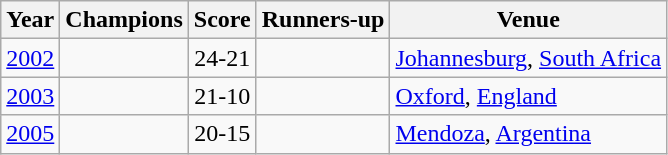<table class="wikitable" style="text-align:left;">
<tr>
<th>Year</th>
<th>Champions</th>
<th>Score</th>
<th>Runners-up</th>
<th>Venue</th>
</tr>
<tr>
<td><a href='#'>2002</a></td>
<td align="right"></td>
<td align="center">24-21</td>
<td></td>
<td><a href='#'>Johannesburg</a>, <a href='#'>South Africa</a></td>
</tr>
<tr>
<td><a href='#'>2003</a></td>
<td align="right"></td>
<td align="center">21-10</td>
<td></td>
<td><a href='#'>Oxford</a>, <a href='#'>England</a></td>
</tr>
<tr>
<td><a href='#'>2005</a></td>
<td align="right"></td>
<td align="center">20-15</td>
<td></td>
<td><a href='#'>Mendoza</a>, <a href='#'>Argentina</a></td>
</tr>
</table>
